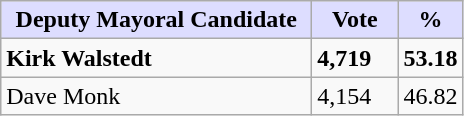<table class="wikitable">
<tr>
<th style="background:#ddf; width:200px;">Deputy Mayoral Candidate</th>
<th style="background:#ddf; width:50px;">Vote</th>
<th style="background:#ddf; width:30px;">%</th>
</tr>
<tr>
<td><strong>Kirk Walstedt</strong></td>
<td><strong>4,719</strong></td>
<td><strong>53.18</strong></td>
</tr>
<tr>
<td>Dave Monk</td>
<td>4,154</td>
<td>46.82</td>
</tr>
</table>
